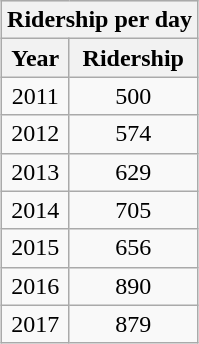<table class="wikitable" style="margin: 1em 0.2em; text-align: center;">
<tr style="background: #ddd;">
<th colspan="2">Ridership per day </th>
</tr>
<tr>
<th>Year</th>
<th>Ridership</th>
</tr>
<tr>
<td>2011</td>
<td>500</td>
</tr>
<tr>
<td>2012</td>
<td>574</td>
</tr>
<tr>
<td>2013</td>
<td>629</td>
</tr>
<tr>
<td>2014</td>
<td>705</td>
</tr>
<tr>
<td>2015</td>
<td>656</td>
</tr>
<tr>
<td>2016</td>
<td>890</td>
</tr>
<tr>
<td>2017</td>
<td>879</td>
</tr>
</table>
